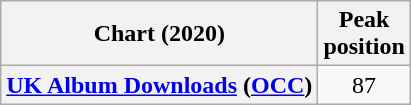<table class="wikitable sortable plainrowheaders" style="text-align:center">
<tr>
<th scope="col">Chart (2020)</th>
<th scope="col">Peak<br>position</th>
</tr>
<tr>
<th scope="row"><a href='#'>UK Album Downloads</a> (<a href='#'>OCC</a>)</th>
<td>87</td>
</tr>
</table>
